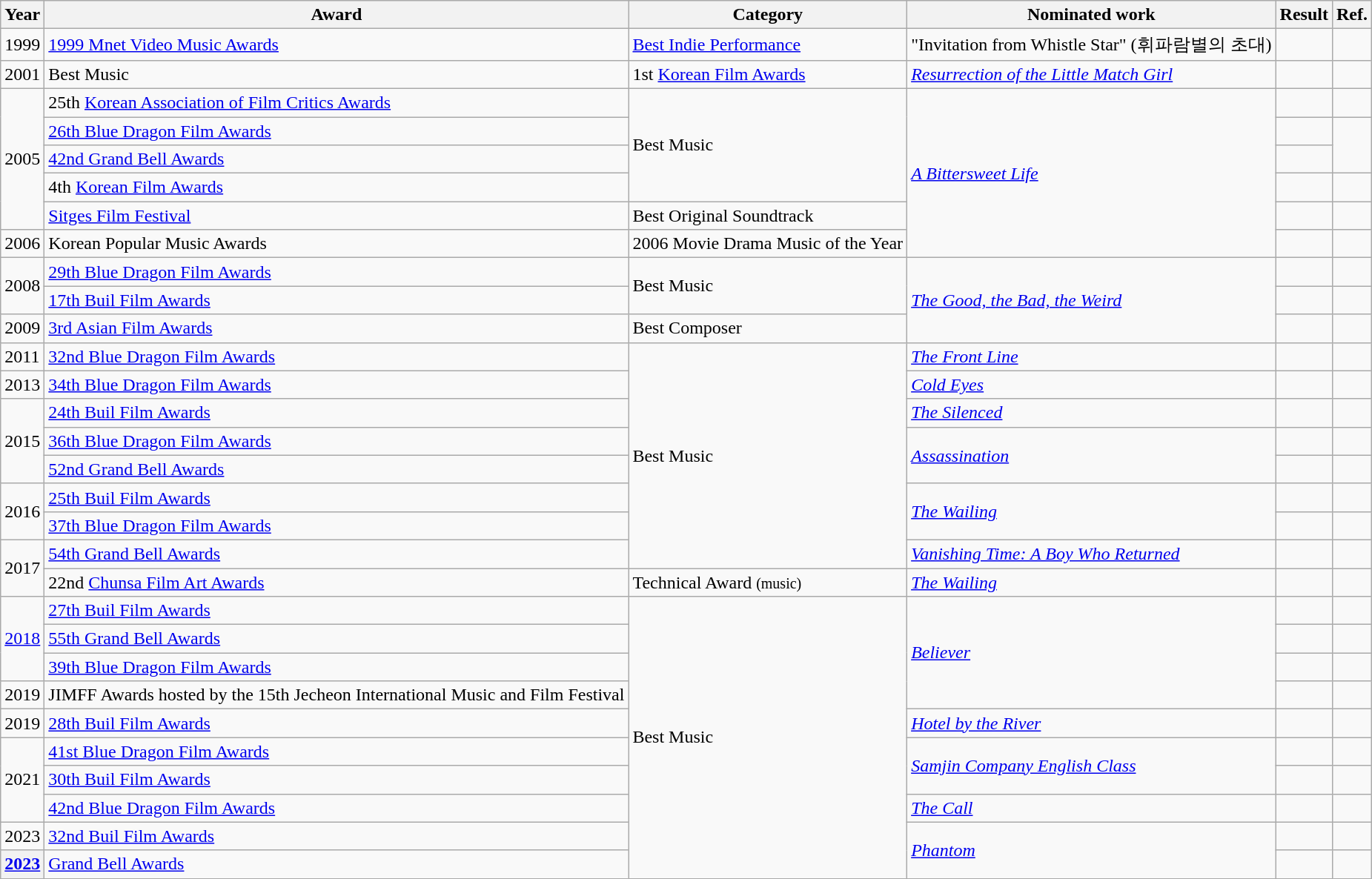<table class="wikitable plainrowheaders">
<tr>
<th>Year</th>
<th>Award</th>
<th>Category</th>
<th>Nominated work</th>
<th>Result</th>
<th>Ref.</th>
</tr>
<tr>
<td>1999</td>
<td><a href='#'>1999 Mnet Video Music Awards</a></td>
<td><a href='#'>Best Indie Performance</a></td>
<td>"Invitation from Whistle Star" (휘파람별의 초대)</td>
<td></td>
<td></td>
</tr>
<tr>
<td>2001</td>
<td>Best Music</td>
<td>1st <a href='#'>Korean Film Awards</a></td>
<td><em><a href='#'>Resurrection of the Little Match Girl</a></em></td>
<td></td>
<td></td>
</tr>
<tr>
<td rowspan="5">2005</td>
<td>25th <a href='#'>Korean Association of Film Critics Awards</a></td>
<td rowspan="4">Best Music</td>
<td rowspan="6"><em><a href='#'>A Bittersweet Life</a></em></td>
<td></td>
<td></td>
</tr>
<tr>
<td><a href='#'>26th Blue Dragon Film Awards</a></td>
<td></td>
<td rowspan="2"></td>
</tr>
<tr>
<td><a href='#'>42nd Grand Bell Awards</a></td>
<td></td>
</tr>
<tr>
<td>4th <a href='#'>Korean Film Awards</a></td>
<td></td>
<td></td>
</tr>
<tr>
<td><a href='#'>Sitges Film Festival</a></td>
<td>Best Original Soundtrack</td>
<td></td>
<td></td>
</tr>
<tr>
<td>2006</td>
<td>Korean Popular Music Awards</td>
<td>2006 Movie Drama Music of the Year</td>
<td></td>
<td></td>
</tr>
<tr>
<td rowspan="2">2008</td>
<td><a href='#'>29th Blue Dragon Film Awards</a></td>
<td rowspan="2">Best Music</td>
<td rowspan="3"><em><a href='#'>The Good, the Bad, the Weird</a></em></td>
<td></td>
<td></td>
</tr>
<tr>
<td><a href='#'>17th Buil Film Awards</a></td>
<td></td>
<td></td>
</tr>
<tr>
<td rowspan="1">2009</td>
<td><a href='#'>3rd Asian Film Awards</a></td>
<td>Best Composer</td>
<td></td>
<td></td>
</tr>
<tr>
<td rowspan="1">2011</td>
<td><a href='#'>32nd Blue Dragon Film Awards</a></td>
<td rowspan="8">Best Music</td>
<td><em><a href='#'>The Front Line</a></em></td>
<td></td>
<td></td>
</tr>
<tr>
<td rowspan="1">2013</td>
<td><a href='#'>34th Blue Dragon Film Awards</a></td>
<td><em><a href='#'>Cold Eyes</a></em></td>
<td></td>
<td></td>
</tr>
<tr>
<td rowspan="3">2015</td>
<td><a href='#'>24th Buil Film Awards</a></td>
<td><em><a href='#'>The Silenced</a></em></td>
<td></td>
<td></td>
</tr>
<tr>
<td><a href='#'>36th Blue Dragon Film Awards</a></td>
<td rowspan="2"><em><a href='#'>Assassination</a></em></td>
<td></td>
<td></td>
</tr>
<tr>
<td><a href='#'>52nd Grand Bell Awards</a></td>
<td></td>
<td></td>
</tr>
<tr>
<td rowspan="2">2016</td>
<td><a href='#'>25th Buil Film Awards</a></td>
<td rowspan="2"><em><a href='#'>The Wailing</a></em></td>
<td></td>
<td></td>
</tr>
<tr>
<td><a href='#'>37th Blue Dragon Film Awards</a></td>
<td></td>
<td></td>
</tr>
<tr>
<td rowspan="2">2017</td>
<td><a href='#'>54th Grand Bell Awards</a></td>
<td><em><a href='#'>Vanishing Time: A Boy Who Returned</a></em></td>
<td></td>
<td></td>
</tr>
<tr>
<td>22nd <a href='#'>Chunsa Film Art Awards</a></td>
<td>Technical Award <small>(music)</small></td>
<td><em><a href='#'>The Wailing</a></em></td>
<td></td>
<td></td>
</tr>
<tr>
<td rowspan="3"><a href='#'>2018</a></td>
<td><a href='#'>27th Buil Film Awards</a></td>
<td rowspan="10">Best Music</td>
<td rowspan="4"><em><a href='#'>Believer</a></em></td>
<td></td>
<td></td>
</tr>
<tr>
<td><a href='#'>55th Grand Bell Awards</a></td>
<td></td>
<td></td>
</tr>
<tr>
<td><a href='#'>39th Blue Dragon Film Awards</a></td>
<td></td>
<td></td>
</tr>
<tr>
<td>2019</td>
<td>JIMFF Awards hosted by the 15th Jecheon International Music and Film Festival</td>
<td></td>
<td></td>
</tr>
<tr>
<td>2019</td>
<td><a href='#'>28th Buil Film Awards</a></td>
<td><em><a href='#'>Hotel by the River</a></em></td>
<td></td>
<td></td>
</tr>
<tr>
<td rowspan="3">2021</td>
<td><a href='#'>41st Blue Dragon Film Awards</a></td>
<td rowspan="2"><em><a href='#'>Samjin Company English Class</a></em></td>
<td></td>
<td></td>
</tr>
<tr>
<td><a href='#'>30th Buil Film Awards</a></td>
<td></td>
<td></td>
</tr>
<tr>
<td><a href='#'>42nd Blue Dragon Film Awards</a></td>
<td><em><a href='#'>The Call</a></em></td>
<td></td>
<td></td>
</tr>
<tr>
<td>2023</td>
<td><a href='#'>32nd Buil Film Awards</a></td>
<td rowspan="2"><em><a href='#'>Phantom</a></em></td>
<td></td>
<td></td>
</tr>
<tr>
<th scope="row"><a href='#'>2023</a></th>
<td><a href='#'>Grand Bell Awards</a></td>
<td></td>
<td></td>
</tr>
</table>
